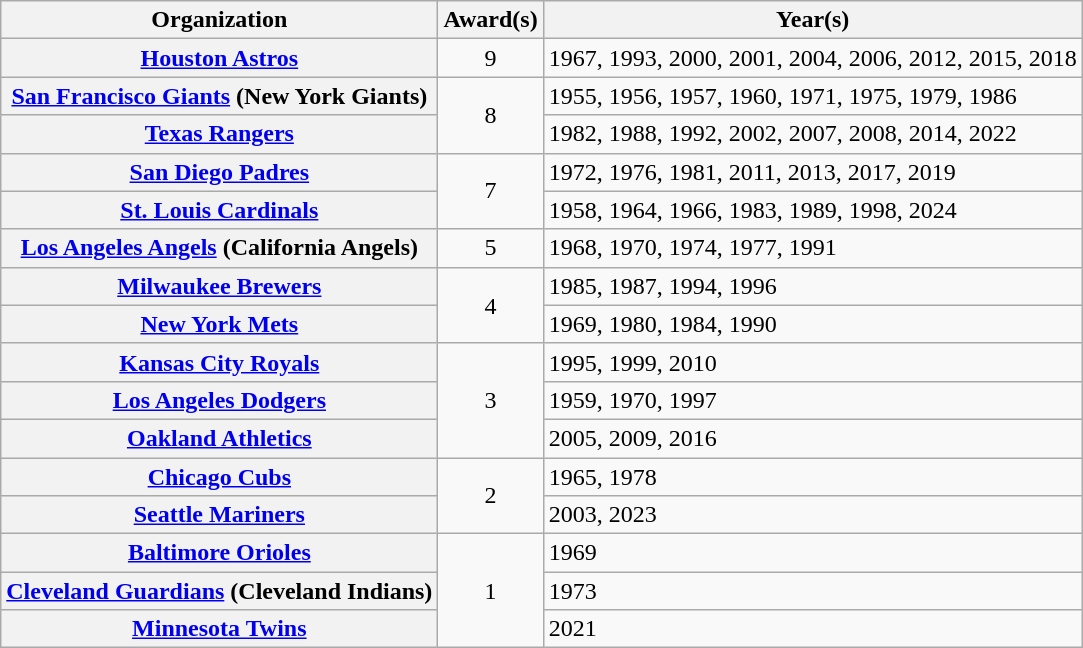<table class="wikitable sortable plainrowheaders" style="text-align:left">
<tr>
<th scope="col">Organization</th>
<th scope="col">Award(s)</th>
<th scope="col">Year(s)</th>
</tr>
<tr>
<th scope="row"><strong><a href='#'>Houston Astros</a></strong></th>
<td style="text-align:center">9</td>
<td>1967, 1993, 2000, 2001, 2004, 2006, 2012, 2015, 2018</td>
</tr>
<tr>
<th scope="row"><a href='#'>San Francisco Giants</a> (New York Giants)</th>
<td style="text-align:center" rowspan="2">8</td>
<td>1955, 1956, 1957, 1960, 1971, 1975, 1979, 1986</td>
</tr>
<tr>
<th scope="row"><strong><a href='#'>Texas Rangers</a></strong></th>
<td>1982, 1988, 1992, 2002, 2007, 2008, 2014, 2022</td>
</tr>
<tr>
<th scope="row"><strong><a href='#'>San Diego Padres</a></strong></th>
<td style="text-align:center" rowspan="2">7</td>
<td>1972, 1976, 1981, 2011, 2013, 2017, 2019</td>
</tr>
<tr>
<th scope="row"><strong><a href='#'>St. Louis Cardinals</a></strong></th>
<td>1958, 1964, 1966, 1983, 1989, 1998, 2024</td>
</tr>
<tr>
<th scope="row"><a href='#'>Los Angeles Angels</a> (California Angels)</th>
<td style="text-align:center">5</td>
<td>1968, 1970, 1974, 1977, 1991</td>
</tr>
<tr>
<th scope="row"><a href='#'>Milwaukee Brewers</a></th>
<td style="text-align:center" rowspan="2">4</td>
<td>1985, 1987, 1994, 1996</td>
</tr>
<tr>
<th scope="row"><a href='#'>New York Mets</a></th>
<td>1969, 1980, 1984, 1990</td>
</tr>
<tr>
<th scope="row"><strong><a href='#'>Kansas City Royals</a></strong></th>
<td style="text-align:center" rowspan="3">3</td>
<td>1995, 1999, 2010</td>
</tr>
<tr>
<th scope="row"><strong><a href='#'>Los Angeles Dodgers</a></strong></th>
<td>1959, 1970, 1997</td>
</tr>
<tr>
<th scope="row"><strong><a href='#'>Oakland Athletics</a></strong></th>
<td>2005, 2009, 2016</td>
</tr>
<tr>
<th scope="row"><a href='#'>Chicago Cubs</a></th>
<td style="text-align:center" rowspan="2">2</td>
<td>1965, 1978</td>
</tr>
<tr>
<th scope="row"><strong><a href='#'>Seattle Mariners</a></strong></th>
<td>2003, 2023</td>
</tr>
<tr>
<th scope="row"><a href='#'>Baltimore Orioles</a></th>
<td style="text-align:center" rowspan="3">1</td>
<td>1969</td>
</tr>
<tr>
<th scope="row"><a href='#'>Cleveland Guardians</a> (Cleveland Indians)</th>
<td>1973</td>
</tr>
<tr>
<th scope="row"><strong><a href='#'>Minnesota Twins</a></strong></th>
<td>2021</td>
</tr>
</table>
